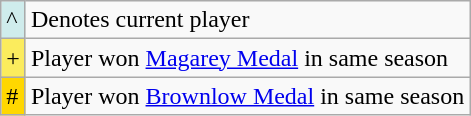<table class="wikitable">
<tr>
<td style="background:#cfecec;">^</td>
<td>Denotes current player</td>
</tr>
<tr>
<td style= "background:#fbec5d;">+</td>
<td>Player won <a href='#'>Magarey Medal</a> in same season</td>
</tr>
<tr>
<td style="background:#FFD700;">#</td>
<td>Player won <a href='#'>Brownlow Medal</a> in same season</td>
</tr>
</table>
